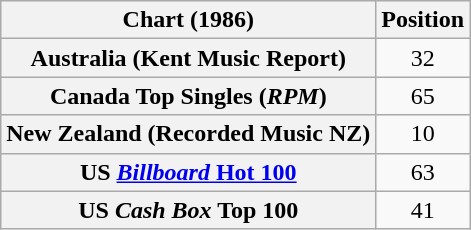<table class="wikitable sortable plainrowheaders" style="text-align:center">
<tr>
<th scope="col">Chart (1986)</th>
<th scope="col">Position</th>
</tr>
<tr>
<th scope="row">Australia (Kent Music Report)</th>
<td>32</td>
</tr>
<tr>
<th scope="row">Canada Top Singles (<em>RPM</em>)</th>
<td>65</td>
</tr>
<tr>
<th scope="row">New Zealand (Recorded Music NZ)</th>
<td>10</td>
</tr>
<tr>
<th scope="row">US <a href='#'><em>Billboard</em> Hot 100</a></th>
<td>63</td>
</tr>
<tr>
<th scope="row">US <em>Cash Box</em> Top 100</th>
<td>41</td>
</tr>
</table>
